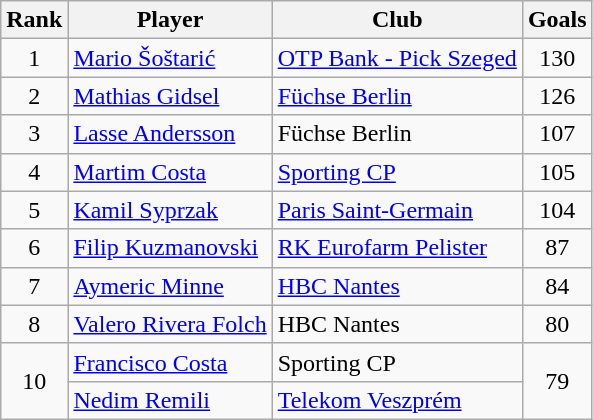<table class="wikitable sortable" style="text-align:center">
<tr>
<th>Rank</th>
<th>Player</th>
<th>Club</th>
<th>Goals</th>
</tr>
<tr>
<td>1</td>
<td align="left"> <a href='#'>Mario Šoštarić</a></td>
<td align="left"> <a href='#'>OTP Bank - Pick Szeged</a></td>
<td>130</td>
</tr>
<tr>
<td>2</td>
<td align="left"> <a href='#'>Mathias Gidsel</a></td>
<td align="left"> <a href='#'>Füchse Berlin</a></td>
<td>126</td>
</tr>
<tr>
<td>3</td>
<td align="left"> <a href='#'>Lasse Andersson</a></td>
<td align="left"> Füchse Berlin</td>
<td>107</td>
</tr>
<tr>
<td>4</td>
<td align="left"> <a href='#'>Martim Costa</a></td>
<td align="left"> <a href='#'>Sporting CP</a></td>
<td>105</td>
</tr>
<tr>
<td>5</td>
<td align="left"> <a href='#'>Kamil Syprzak</a></td>
<td align="left"> <a href='#'>Paris Saint-Germain</a></td>
<td>104</td>
</tr>
<tr>
<td>6</td>
<td align="left"> <a href='#'>Filip Kuzmanovski</a></td>
<td align="left"> <a href='#'>RK Eurofarm Pelister</a></td>
<td>87</td>
</tr>
<tr>
<td>7</td>
<td align="left"> <a href='#'>Aymeric Minne</a></td>
<td align="left"> <a href='#'>HBC Nantes</a></td>
<td>84</td>
</tr>
<tr>
<td>8</td>
<td align="left"> <a href='#'>Valero Rivera Folch</a></td>
<td align="left"> HBC Nantes</td>
<td>80</td>
</tr>
<tr>
<td rowspan=2>10</td>
<td align="left"> <a href='#'>Francisco Costa</a></td>
<td align="left"> Sporting CP</td>
<td rowspan=2>79</td>
</tr>
<tr>
<td align="left"> <a href='#'>Nedim Remili</a></td>
<td align="left"> <a href='#'>Telekom Veszprém</a></td>
</tr>
</table>
